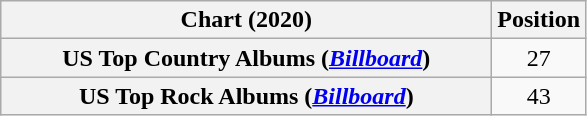<table class="wikitable plainrowheaders" style="text-align:center">
<tr>
<th scope="col" style="width:20em">Chart (2020)</th>
<th scope="col">Position</th>
</tr>
<tr>
<th scope="row">US Top Country Albums (<em><a href='#'>Billboard</a></em>)</th>
<td>27</td>
</tr>
<tr>
<th scope="row">US Top Rock Albums (<em><a href='#'>Billboard</a></em>)</th>
<td>43</td>
</tr>
</table>
